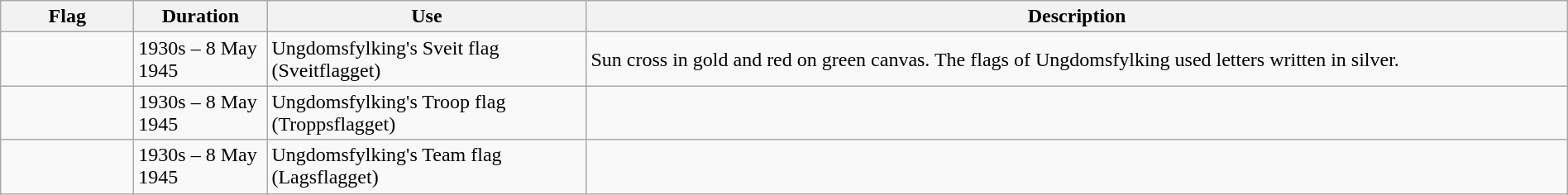<table class="wikitable" width="100%">
<tr>
<th style="width:100px;">Flag</th>
<th style="width:100px;">Duration</th>
<th style="width:250px;">Use</th>
<th style="min-width:250px">Description</th>
</tr>
<tr>
<td></td>
<td>1930s – 8 May 1945</td>
<td>Ungdomsfylking's Sveit flag (Sveitflagget)</td>
<td>Sun cross in gold and red on green canvas. The flags of Ungdomsfylking used letters written in silver.</td>
</tr>
<tr>
<td></td>
<td>1930s – 8 May 1945</td>
<td>Ungdomsfylking's Troop flag (Troppsflagget)</td>
<td></td>
</tr>
<tr>
<td></td>
<td>1930s – 8 May 1945</td>
<td>Ungdomsfylking's Team flag (Lagsflagget)</td>
<td></td>
</tr>
</table>
